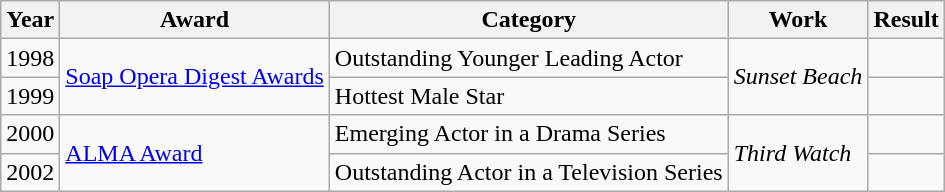<table class="wikitable">
<tr>
<th scope="col">Year</th>
<th scope="col">Award</th>
<th scope="col">Category</th>
<th scope="col">Work</th>
<th scope="col">Result</th>
</tr>
<tr>
<td>1998</td>
<td rowspan=2><a href='#'>Soap Opera Digest Awards</a></td>
<td>Outstanding Younger Leading Actor</td>
<td rowspan=2><em>Sunset Beach</em></td>
<td></td>
</tr>
<tr>
<td>1999</td>
<td>Hottest Male Star</td>
<td></td>
</tr>
<tr>
<td>2000</td>
<td rowspan=2><a href='#'>ALMA Award</a></td>
<td>Emerging Actor in a Drama Series</td>
<td rowspan=2><em>Third Watch</em></td>
<td></td>
</tr>
<tr>
<td>2002</td>
<td>Outstanding Actor in a Television Series</td>
<td></td>
</tr>
</table>
